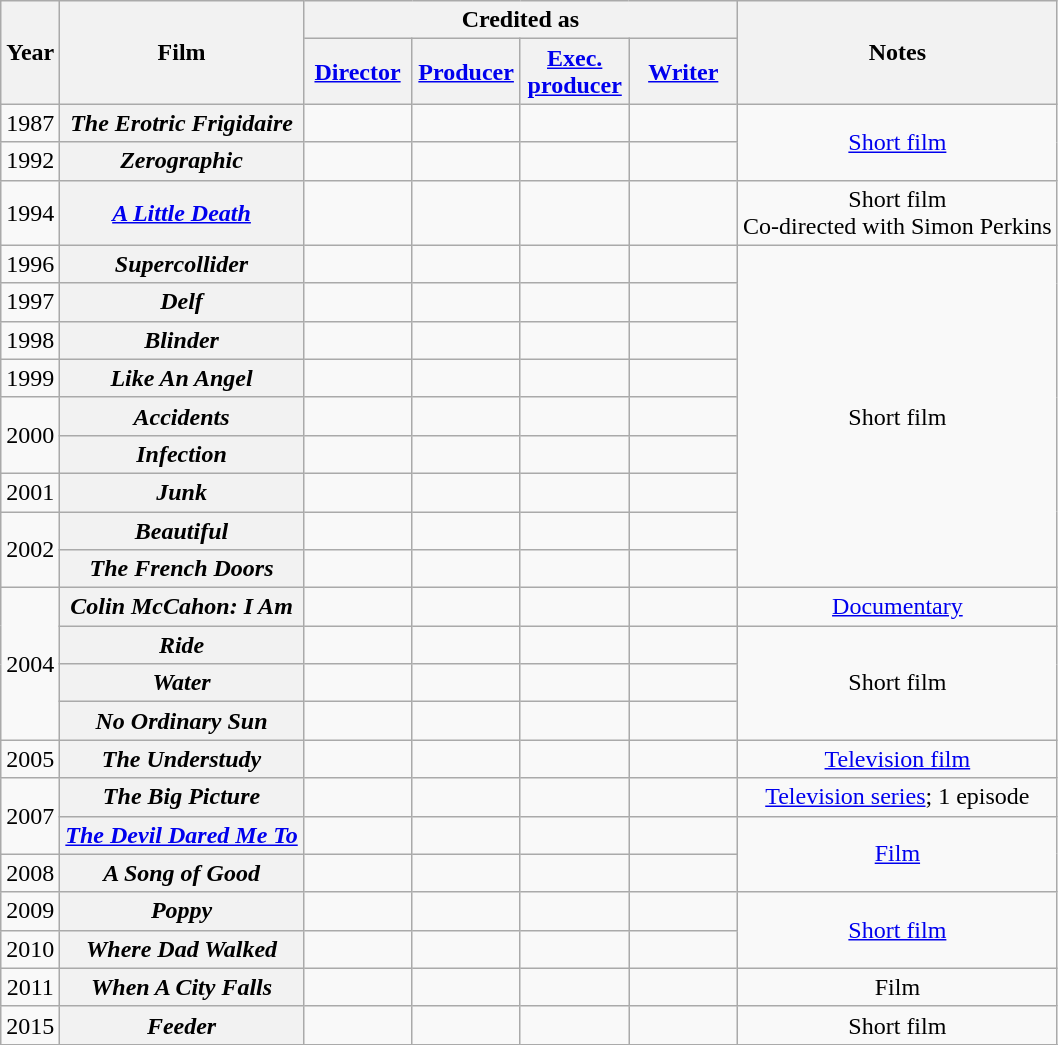<table class="wikitable sortable plainrowheaders" style="text-align:center">
<tr>
<th rowspan="2">Year</th>
<th rowspan="2">Film</th>
<th colspan="4">Credited as</th>
<th rowspan="2" class="unsortable">Notes</th>
</tr>
<tr>
<th width="65"><a href='#'>Director</a></th>
<th width="65"><a href='#'>Producer</a></th>
<th width="65"><a href='#'>Exec. producer</a></th>
<th width="65"><a href='#'>Writer</a></th>
</tr>
<tr>
<td>1987</td>
<th scope="row"><em>The Erotric Frigidaire</em></th>
<td></td>
<td></td>
<td></td>
<td></td>
<td rowspan="2"><a href='#'>Short film</a></td>
</tr>
<tr>
<td>1992</td>
<th scope="row"><em>Zerographic</em></th>
<td></td>
<td></td>
<td></td>
<td></td>
</tr>
<tr>
<td>1994</td>
<th scope="row"><em><a href='#'>A Little Death</a></em></th>
<td></td>
<td></td>
<td></td>
<td></td>
<td>Short film<br>Co-directed with Simon Perkins</td>
</tr>
<tr>
<td>1996</td>
<th scope="row"><em>Supercollider</em></th>
<td></td>
<td></td>
<td></td>
<td></td>
<td rowspan="9">Short film</td>
</tr>
<tr>
<td>1997</td>
<th scope="row"><em>Delf</em></th>
<td></td>
<td></td>
<td></td>
<td></td>
</tr>
<tr>
<td>1998</td>
<th scope="row"><em>Blinder</em></th>
<td></td>
<td></td>
<td></td>
<td></td>
</tr>
<tr>
<td>1999</td>
<th scope="row"><em>Like An Angel</em></th>
<td></td>
<td></td>
<td></td>
<td></td>
</tr>
<tr>
<td rowspan="2">2000</td>
<th scope="row"><em>Accidents</em></th>
<td></td>
<td></td>
<td></td>
<td></td>
</tr>
<tr>
<th scope="row"><em>Infection</em></th>
<td></td>
<td></td>
<td></td>
<td></td>
</tr>
<tr>
<td>2001</td>
<th scope="row"><em>Junk</em></th>
<td></td>
<td></td>
<td></td>
<td></td>
</tr>
<tr>
<td rowspan="2">2002</td>
<th scope="row"><em>Beautiful</em></th>
<td></td>
<td></td>
<td></td>
<td></td>
</tr>
<tr>
<th scope="row"><em>The French Doors</em></th>
<td></td>
<td></td>
<td></td>
<td></td>
</tr>
<tr>
<td rowspan="4">2004</td>
<th scope="row"><em>Colin McCahon: I Am</em></th>
<td></td>
<td></td>
<td></td>
<td></td>
<td><a href='#'>Documentary</a></td>
</tr>
<tr>
<th scope="row"><em>Ride</em></th>
<td></td>
<td></td>
<td></td>
<td></td>
<td rowspan="3">Short film</td>
</tr>
<tr>
<th scope="row"><em>Water</em></th>
<td></td>
<td></td>
<td></td>
<td></td>
</tr>
<tr>
<th scope="row"><em>No Ordinary Sun</em></th>
<td></td>
<td></td>
<td></td>
<td></td>
</tr>
<tr>
<td>2005</td>
<th scope="row"><em>The Understudy</em></th>
<td></td>
<td></td>
<td></td>
<td></td>
<td><a href='#'>Television film</a></td>
</tr>
<tr>
<td rowspan="2">2007</td>
<th scope="row"><em>The Big Picture</em></th>
<td></td>
<td></td>
<td></td>
<td></td>
<td><a href='#'>Television series</a>; 1 episode</td>
</tr>
<tr>
<th scope="row"><em><a href='#'>The Devil Dared Me To</a></em></th>
<td></td>
<td></td>
<td></td>
<td></td>
<td rowspan="2"><a href='#'>Film</a></td>
</tr>
<tr>
<td>2008</td>
<th scope="row"><em>A Song of Good</em></th>
<td></td>
<td></td>
<td></td>
<td></td>
</tr>
<tr>
<td>2009</td>
<th scope="row"><em>Poppy</em></th>
<td></td>
<td></td>
<td></td>
<td></td>
<td rowspan="2"><a href='#'>Short film</a></td>
</tr>
<tr>
<td>2010</td>
<th scope="row"><em>Where Dad Walked</em></th>
<td></td>
<td></td>
<td></td>
<td></td>
</tr>
<tr>
<td>2011</td>
<th scope="row"><em>When A City Falls</em></th>
<td></td>
<td></td>
<td></td>
<td></td>
<td>Film</td>
</tr>
<tr>
<td>2015</td>
<th scope="row"><em>Feeder</em></th>
<td></td>
<td></td>
<td></td>
<td></td>
<td>Short film</td>
</tr>
<tr>
</tr>
</table>
